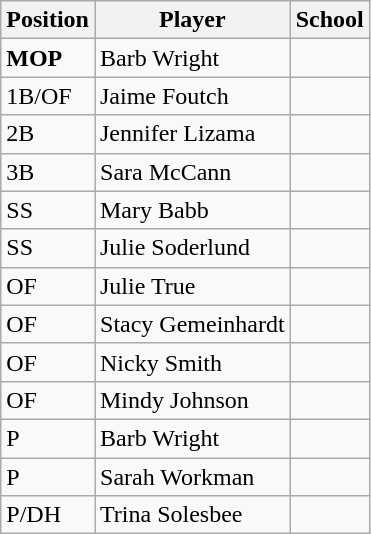<table class="wikitable">
<tr>
<th>Position</th>
<th>Player</th>
<th>School</th>
</tr>
<tr>
<td><strong>MOP</strong></td>
<td>Barb Wright</td>
<td></td>
</tr>
<tr>
<td>1B/OF</td>
<td>Jaime Foutch</td>
<td></td>
</tr>
<tr>
<td>2B</td>
<td>Jennifer Lizama</td>
<td></td>
</tr>
<tr>
<td>3B</td>
<td>Sara McCann</td>
<td></td>
</tr>
<tr>
<td>SS</td>
<td>Mary Babb</td>
<td></td>
</tr>
<tr>
<td>SS</td>
<td>Julie Soderlund</td>
<td></td>
</tr>
<tr>
<td>OF</td>
<td>Julie True</td>
<td></td>
</tr>
<tr>
<td>OF</td>
<td>Stacy Gemeinhardt</td>
<td></td>
</tr>
<tr>
<td>OF</td>
<td>Nicky Smith</td>
<td></td>
</tr>
<tr>
<td>OF</td>
<td>Mindy Johnson</td>
<td></td>
</tr>
<tr>
<td>P</td>
<td>Barb Wright</td>
<td></td>
</tr>
<tr>
<td>P</td>
<td>Sarah Workman</td>
<td></td>
</tr>
<tr>
<td>P/DH</td>
<td>Trina Solesbee</td>
<td></td>
</tr>
</table>
